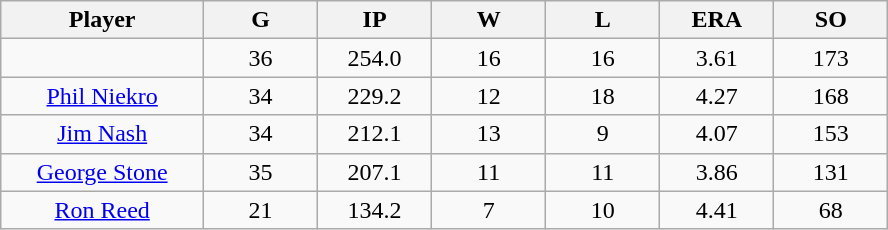<table class="wikitable sortable">
<tr>
<th bgcolor="#DDDDFF" width="16%">Player</th>
<th bgcolor="#DDDDFF" width="9%">G</th>
<th bgcolor="#DDDDFF" width="9%">IP</th>
<th bgcolor="#DDDDFF" width="9%">W</th>
<th bgcolor="#DDDDFF" width="9%">L</th>
<th bgcolor="#DDDDFF" width="9%">ERA</th>
<th bgcolor="#DDDDFF" width="9%">SO</th>
</tr>
<tr align="center">
<td></td>
<td>36</td>
<td>254.0</td>
<td>16</td>
<td>16</td>
<td>3.61</td>
<td>173</td>
</tr>
<tr align="center">
<td><a href='#'>Phil Niekro</a></td>
<td>34</td>
<td>229.2</td>
<td>12</td>
<td>18</td>
<td>4.27</td>
<td>168</td>
</tr>
<tr align=center>
<td><a href='#'>Jim Nash</a></td>
<td>34</td>
<td>212.1</td>
<td>13</td>
<td>9</td>
<td>4.07</td>
<td>153</td>
</tr>
<tr align=center>
<td><a href='#'>George Stone</a></td>
<td>35</td>
<td>207.1</td>
<td>11</td>
<td>11</td>
<td>3.86</td>
<td>131</td>
</tr>
<tr align=center>
<td><a href='#'>Ron Reed</a></td>
<td>21</td>
<td>134.2</td>
<td>7</td>
<td>10</td>
<td>4.41</td>
<td>68</td>
</tr>
</table>
